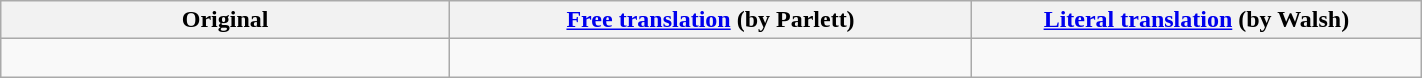<table class="wikitable" style="width: 75%; border=1";>
<tr>
<th width="300pt">Original</th>
<th width="350pt"><a href='#'>Free translation</a> (by Parlett)</th>
<th width="300pt"><a href='#'>Literal translation</a> (by Walsh)</th>
</tr>
<tr>
<td><br></td>
<td><br></td>
<td><br></td>
</tr>
</table>
